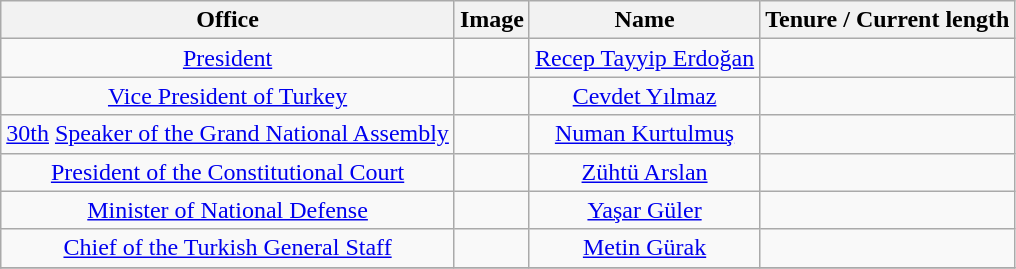<table class="wikitable" style="text-align:center">
<tr>
<th>Office</th>
<th>Image</th>
<th>Name</th>
<th>Tenure / Current length</th>
</tr>
<tr>
<td><a href='#'>President</a></td>
<td></td>
<td><a href='#'>Recep Tayyip Erdoğan</a></td>
<td></td>
</tr>
<tr>
<td><a href='#'>Vice President of Turkey</a></td>
<td></td>
<td><a href='#'>Cevdet Yılmaz</a></td>
<td></td>
</tr>
<tr>
<td><a href='#'>30th</a> <a href='#'>Speaker of the Grand National Assembly</a></td>
<td></td>
<td><a href='#'>Numan Kurtulmuş</a></td>
<td></td>
</tr>
<tr>
<td><a href='#'>President of the Constitutional Court</a></td>
<td></td>
<td><a href='#'>Zühtü Arslan</a></td>
<td></td>
</tr>
<tr>
<td><a href='#'>Minister of National Defense</a></td>
<td></td>
<td><a href='#'>Yaşar Güler</a></td>
<td></td>
</tr>
<tr>
<td><a href='#'>Chief of the Turkish General Staff</a></td>
<td></td>
<td><a href='#'>Metin Gürak</a></td>
<td></td>
</tr>
<tr>
</tr>
</table>
